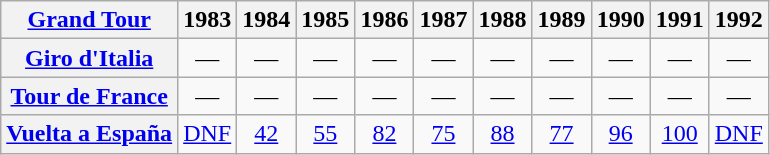<table class="wikitable plainrowheaders">
<tr>
<th scope="col"><a href='#'>Grand Tour</a></th>
<th scope="col">1983</th>
<th scope="col">1984</th>
<th scope="col">1985</th>
<th scope="col">1986</th>
<th scope="col">1987</th>
<th scope="col">1988</th>
<th scope="col">1989</th>
<th scope="col">1990</th>
<th scope="col">1991</th>
<th scope="col">1992</th>
</tr>
<tr style="text-align:center;">
<th scope="row"> <a href='#'>Giro d'Italia</a></th>
<td>—</td>
<td>—</td>
<td>—</td>
<td>—</td>
<td>—</td>
<td>—</td>
<td>—</td>
<td>—</td>
<td>—</td>
<td>—</td>
</tr>
<tr style="text-align:center;">
<th scope="row"> <a href='#'>Tour de France</a></th>
<td>—</td>
<td>—</td>
<td>—</td>
<td>—</td>
<td>—</td>
<td>—</td>
<td>—</td>
<td>—</td>
<td>—</td>
<td>—</td>
</tr>
<tr style="text-align:center;">
<th scope="row"> <a href='#'>Vuelta a España</a></th>
<td style="text-align:center;"><a href='#'>DNF</a></td>
<td style="text-align:center;"><a href='#'>42</a></td>
<td style="text-align:center;"><a href='#'>55</a></td>
<td style="text-align:center;"><a href='#'>82</a></td>
<td style="text-align:center;"><a href='#'>75</a></td>
<td style="text-align:center;"><a href='#'>88</a></td>
<td style="text-align:center;"><a href='#'>77</a></td>
<td style="text-align:center;"><a href='#'>96</a></td>
<td style="text-align:center;"><a href='#'>100</a></td>
<td style="text-align:center;"><a href='#'>DNF</a></td>
</tr>
</table>
